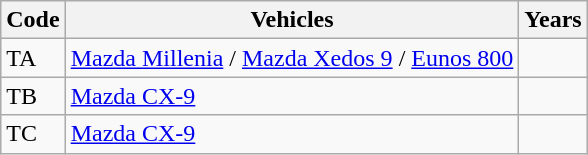<table class="wikitable">
<tr>
<th>Code</th>
<th>Vehicles</th>
<th>Years</th>
</tr>
<tr>
<td>TA</td>
<td><a href='#'>Mazda Millenia</a> / <a href='#'>Mazda Xedos 9</a> / <a href='#'>Eunos 800</a></td>
<td></td>
</tr>
<tr>
<td>TB</td>
<td><a href='#'>Mazda CX-9</a></td>
<td></td>
</tr>
<tr>
<td>TC</td>
<td><a href='#'>Mazda CX-9</a></td>
<td></td>
</tr>
</table>
